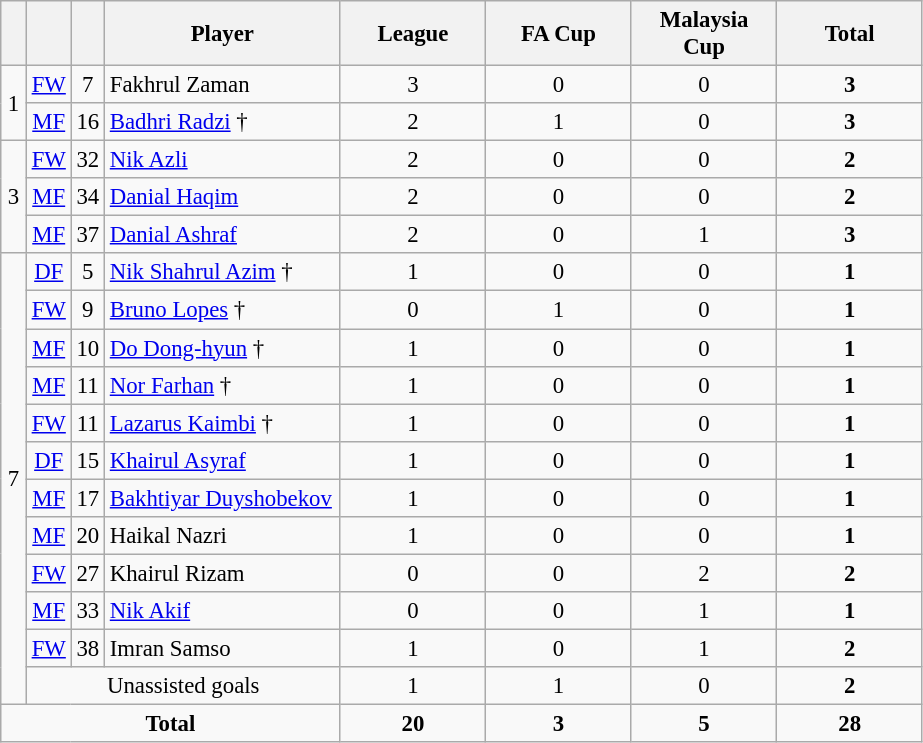<table class="wikitable sortable" style="font-size: 95%; text-align: center;">
<tr>
<th width=10></th>
<th width=10></th>
<th width=10></th>
<th width=150>Player</th>
<th width=90>League</th>
<th width=90>FA Cup</th>
<th width=90>Malaysia Cup</th>
<th width=90>Total</th>
</tr>
<tr>
<td rowspan=2>1</td>
<td><a href='#'>FW</a></td>
<td>7</td>
<td align=left> Fakhrul Zaman</td>
<td>3</td>
<td>0</td>
<td>0</td>
<td><strong>3</strong></td>
</tr>
<tr>
<td><a href='#'>MF</a></td>
<td>16</td>
<td align=left> <a href='#'>Badhri Radzi</a> †</td>
<td>2</td>
<td>1</td>
<td>0</td>
<td><strong>3</strong></td>
</tr>
<tr>
<td rowspan=3>3</td>
<td><a href='#'>FW</a></td>
<td>32</td>
<td align=left> <a href='#'>Nik Azli</a></td>
<td>2</td>
<td>0</td>
<td>0</td>
<td><strong>2</strong></td>
</tr>
<tr>
<td><a href='#'>MF</a></td>
<td>34</td>
<td align=left> <a href='#'>Danial Haqim</a></td>
<td>2</td>
<td>0</td>
<td>0</td>
<td><strong>2</strong></td>
</tr>
<tr>
<td><a href='#'>MF</a></td>
<td>37</td>
<td align=left> <a href='#'>Danial Ashraf</a></td>
<td>2</td>
<td>0</td>
<td>1</td>
<td><strong>3</strong></td>
</tr>
<tr>
<td rowspan=12>7</td>
<td><a href='#'>DF</a></td>
<td>5</td>
<td align=left> <a href='#'>Nik Shahrul Azim</a> †</td>
<td>1</td>
<td>0</td>
<td>0</td>
<td><strong>1</strong></td>
</tr>
<tr>
<td><a href='#'>FW</a></td>
<td>9</td>
<td align=left> <a href='#'>Bruno Lopes</a> †</td>
<td>0</td>
<td>1</td>
<td>0</td>
<td><strong>1</strong></td>
</tr>
<tr>
<td><a href='#'>MF</a></td>
<td>10</td>
<td align=left> <a href='#'>Do Dong-hyun</a> †</td>
<td>1</td>
<td>0</td>
<td>0</td>
<td><strong>1</strong></td>
</tr>
<tr>
<td><a href='#'>MF</a></td>
<td>11</td>
<td align=left> <a href='#'>Nor Farhan</a> †</td>
<td>1</td>
<td>0</td>
<td>0</td>
<td><strong>1</strong></td>
</tr>
<tr>
<td><a href='#'>FW</a></td>
<td>11</td>
<td align=left> <a href='#'>Lazarus Kaimbi</a> †</td>
<td>1</td>
<td>0</td>
<td>0</td>
<td><strong>1</strong></td>
</tr>
<tr>
<td><a href='#'>DF</a></td>
<td>15</td>
<td align=left> <a href='#'>Khairul Asyraf</a></td>
<td>1</td>
<td>0</td>
<td>0</td>
<td><strong>1</strong></td>
</tr>
<tr>
<td><a href='#'>MF</a></td>
<td>17</td>
<td align=left> <a href='#'>Bakhtiyar Duyshobekov</a></td>
<td>1</td>
<td>0</td>
<td>0</td>
<td><strong>1</strong></td>
</tr>
<tr>
<td><a href='#'>MF</a></td>
<td>20</td>
<td align=left> Haikal Nazri</td>
<td>1</td>
<td>0</td>
<td>0</td>
<td><strong>1</strong></td>
</tr>
<tr>
<td><a href='#'>FW</a></td>
<td>27</td>
<td align=left> Khairul Rizam</td>
<td>0</td>
<td>0</td>
<td>2</td>
<td><strong>2</strong></td>
</tr>
<tr>
<td><a href='#'>MF</a></td>
<td>33</td>
<td align=left> <a href='#'>Nik Akif</a></td>
<td>0</td>
<td>0</td>
<td>1</td>
<td><strong>1</strong></td>
</tr>
<tr>
<td><a href='#'>FW</a></td>
<td>38</td>
<td align=left> Imran Samso</td>
<td>1</td>
<td>0</td>
<td>1</td>
<td><strong>2</strong></td>
</tr>
<tr>
<td colspan=3>Unassisted goals</td>
<td>1</td>
<td>1</td>
<td>0</td>
<td><strong>2</strong></td>
</tr>
<tr class="sortbottom">
<td colspan=4><strong>Total</strong></td>
<td><strong>20</strong></td>
<td><strong>3</strong></td>
<td><strong>5</strong></td>
<td><strong>28</strong></td>
</tr>
</table>
